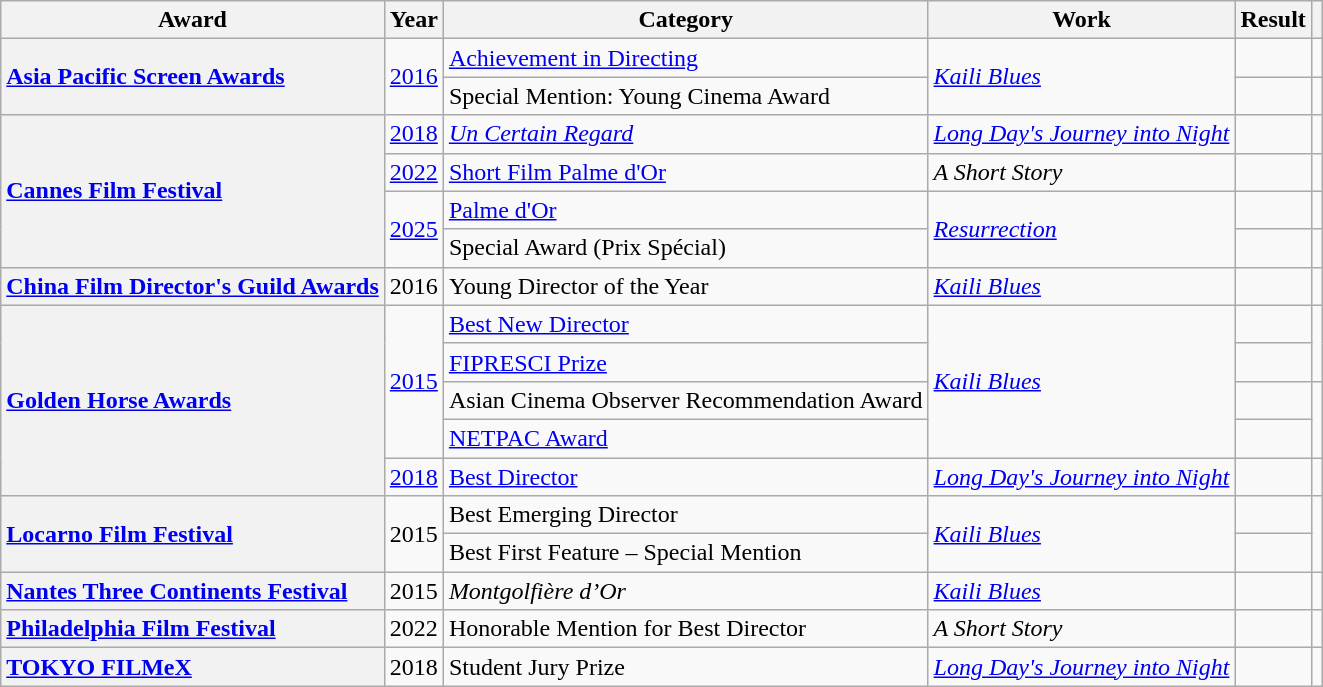<table class="wikitable sortable">
<tr>
<th>Award</th>
<th>Year</th>
<th>Category</th>
<th>Work</th>
<th>Result</th>
<th class="unsortable"></th>
</tr>
<tr>
<th rowspan="2" style="text-align: left;"><a href='#'>Asia Pacific Screen Awards</a></th>
<td rowspan="2"><a href='#'>2016</a></td>
<td><a href='#'>Achievement in Directing</a></td>
<td rowspan="2"><em><a href='#'>Kaili Blues</a></em></td>
<td></td>
<td></td>
</tr>
<tr>
<td>Special Mention: Young Cinema Award</td>
<td></td>
<td></td>
</tr>
<tr>
<th rowspan="4" style="text-align:left;"><a href='#'>Cannes Film Festival</a></th>
<td><a href='#'>2018</a></td>
<td><em><a href='#'>Un Certain Regard</a></em></td>
<td><em><a href='#'>Long Day's Journey into Night</a></em></td>
<td></td>
<td></td>
</tr>
<tr>
<td><a href='#'>2022</a></td>
<td><a href='#'>Short Film Palme d'Or</a></td>
<td><em>A Short Story</em></td>
<td></td>
<td></td>
</tr>
<tr>
<td rowspan="2"><a href='#'>2025</a></td>
<td><a href='#'>Palme d'Or</a></td>
<td rowspan="2"><em><a href='#'>Resurrection</a></em></td>
<td></td>
<td></td>
</tr>
<tr>
<td>Special Award (Prix Spécial)</td>
<td></td>
<td></td>
</tr>
<tr>
<th style="text-align: left;"><a href='#'>China Film Director's Guild Awards</a></th>
<td>2016</td>
<td>Young Director of the Year</td>
<td><em><a href='#'>Kaili Blues</a></em></td>
<td></td>
<td></td>
</tr>
<tr>
<th rowspan="5" style="text-align: left;"><a href='#'>Golden Horse Awards</a></th>
<td rowspan="4"><a href='#'>2015</a></td>
<td><a href='#'>Best New Director</a></td>
<td rowspan="4"><em><a href='#'>Kaili Blues</a></em></td>
<td></td>
<td rowspan="2"></td>
</tr>
<tr>
<td><a href='#'>FIPRESCI Prize</a></td>
<td></td>
</tr>
<tr>
<td>Asian Cinema Observer Recommendation Award</td>
<td></td>
<td rowspan="2"></td>
</tr>
<tr>
<td><a href='#'>NETPAC Award</a></td>
<td></td>
</tr>
<tr>
<td><a href='#'>2018</a></td>
<td><a href='#'>Best Director</a></td>
<td><em><a href='#'>Long Day's Journey into Night</a></em></td>
<td></td>
<td></td>
</tr>
<tr>
<th rowspan="2" style="text-align: left;"><a href='#'>Locarno Film Festival</a></th>
<td rowspan="2">2015</td>
<td>Best Emerging Director</td>
<td rowspan="2"><em><a href='#'>Kaili Blues</a></em></td>
<td></td>
<td rowspan="2"></td>
</tr>
<tr>
<td>Best First Feature – Special Mention</td>
<td></td>
</tr>
<tr>
<th style="text-align: left;"><a href='#'>Nantes Three Continents Festival</a></th>
<td>2015</td>
<td><em>Montgolfière d’Or</em></td>
<td><em><a href='#'>Kaili Blues</a></em></td>
<td></td>
<td></td>
</tr>
<tr>
<th style="text-align: left;"><a href='#'>Philadelphia Film Festival</a></th>
<td>2022</td>
<td>Honorable Mention for Best Director</td>
<td><em>A Short Story</em></td>
<td></td>
<td></td>
</tr>
<tr>
<th style="text-align: left;"><a href='#'>TOKYO FILMeX</a></th>
<td>2018</td>
<td>Student Jury Prize</td>
<td><em><a href='#'>Long Day's Journey into Night</a></em></td>
<td></td>
<td></td>
</tr>
</table>
